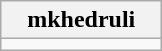<table class="wikitable" style="width:100">
<tr>
<th width="100">mkhedruli</th>
</tr>
<tr>
<td align="center"></td>
</tr>
</table>
